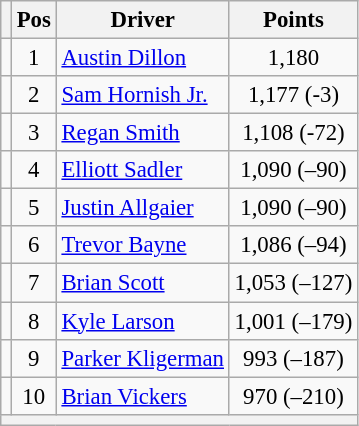<table class="wikitable" style="font-size: 95%;">
<tr>
<th></th>
<th>Pos</th>
<th>Driver</th>
<th>Points</th>
</tr>
<tr>
<td align="left"></td>
<td style="text-align:center;">1</td>
<td><a href='#'>Austin Dillon</a></td>
<td style="text-align:center;">1,180</td>
</tr>
<tr>
<td align="left"></td>
<td style="text-align:center;">2</td>
<td><a href='#'>Sam Hornish Jr.</a></td>
<td style="text-align:center;">1,177 (-3)</td>
</tr>
<tr>
<td align="left"></td>
<td style="text-align:center;">3</td>
<td><a href='#'>Regan Smith</a></td>
<td style="text-align:center;">1,108 (-72)</td>
</tr>
<tr>
<td align="left"></td>
<td style="text-align:center;">4</td>
<td><a href='#'>Elliott Sadler</a></td>
<td style="text-align:center;">1,090 (–90)</td>
</tr>
<tr>
<td align="left"></td>
<td style="text-align:center;">5</td>
<td><a href='#'>Justin Allgaier</a></td>
<td style="text-align:center;">1,090 (–90)</td>
</tr>
<tr>
<td align="left"></td>
<td style="text-align:center;">6</td>
<td><a href='#'>Trevor Bayne</a></td>
<td style="text-align:center;">1,086 (–94)</td>
</tr>
<tr>
<td align="left"></td>
<td style="text-align:center;">7</td>
<td><a href='#'>Brian Scott</a></td>
<td style="text-align:center;">1,053 (–127)</td>
</tr>
<tr>
<td align="left"></td>
<td style="text-align:center;">8</td>
<td><a href='#'>Kyle Larson</a></td>
<td style="text-align:center;">1,001 (–179)</td>
</tr>
<tr>
<td align="left"></td>
<td style="text-align:center;">9</td>
<td><a href='#'>Parker Kligerman</a></td>
<td style="text-align:center;">993 (–187)</td>
</tr>
<tr>
<td align="left"></td>
<td style="text-align:center;">10</td>
<td><a href='#'>Brian Vickers</a></td>
<td style="text-align:center;">970 (–210)</td>
</tr>
<tr class="sortbottom">
<th colspan="9"></th>
</tr>
</table>
